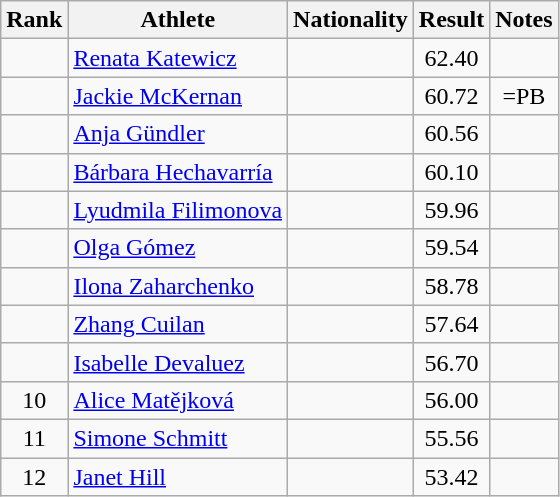<table class="wikitable sortable" style="text-align:center">
<tr>
<th>Rank</th>
<th>Athlete</th>
<th>Nationality</th>
<th>Result</th>
<th>Notes</th>
</tr>
<tr>
<td></td>
<td align=left><a href='#'>Renata Katewicz</a></td>
<td align=left></td>
<td>62.40</td>
<td></td>
</tr>
<tr>
<td></td>
<td align=left><a href='#'>Jackie McKernan</a></td>
<td align=left></td>
<td>60.72</td>
<td>=PB</td>
</tr>
<tr>
<td></td>
<td align=left><a href='#'>Anja Gündler</a></td>
<td align=left></td>
<td>60.56</td>
<td></td>
</tr>
<tr>
<td></td>
<td align=left><a href='#'>Bárbara Hechavarría</a></td>
<td align=left></td>
<td>60.10</td>
<td></td>
</tr>
<tr>
<td></td>
<td align=left><a href='#'>Lyudmila Filimonova</a></td>
<td align=left></td>
<td>59.96</td>
<td></td>
</tr>
<tr>
<td></td>
<td align=left><a href='#'>Olga Gómez</a></td>
<td align=left></td>
<td>59.54</td>
<td></td>
</tr>
<tr>
<td></td>
<td align=left><a href='#'>Ilona Zaharchenko</a></td>
<td align=left></td>
<td>58.78</td>
<td></td>
</tr>
<tr>
<td></td>
<td align=left><a href='#'>Zhang Cuilan</a></td>
<td align=left></td>
<td>57.64</td>
<td></td>
</tr>
<tr>
<td></td>
<td align=left><a href='#'>Isabelle Devaluez</a></td>
<td align=left></td>
<td>56.70</td>
<td></td>
</tr>
<tr>
<td>10</td>
<td align=left><a href='#'>Alice Matějková</a></td>
<td align=left></td>
<td>56.00</td>
<td></td>
</tr>
<tr>
<td>11</td>
<td align=left><a href='#'>Simone Schmitt</a></td>
<td align=left></td>
<td>55.56</td>
<td></td>
</tr>
<tr>
<td>12</td>
<td align=left><a href='#'>Janet Hill</a></td>
<td align=left></td>
<td>53.42</td>
<td></td>
</tr>
</table>
